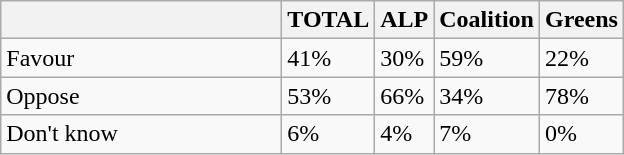<table class="wikitable">
<tr>
<th width=180></th>
<th>TOTAL</th>
<th>ALP</th>
<th>Coalition</th>
<th>Greens</th>
</tr>
<tr>
<td>Favour</td>
<td>41%</td>
<td>30%</td>
<td>59%</td>
<td>22%</td>
</tr>
<tr>
<td>Oppose</td>
<td>53%</td>
<td>66%</td>
<td>34%</td>
<td>78%</td>
</tr>
<tr>
<td>Don't know</td>
<td>6%</td>
<td>4%</td>
<td>7%</td>
<td>0%</td>
</tr>
</table>
